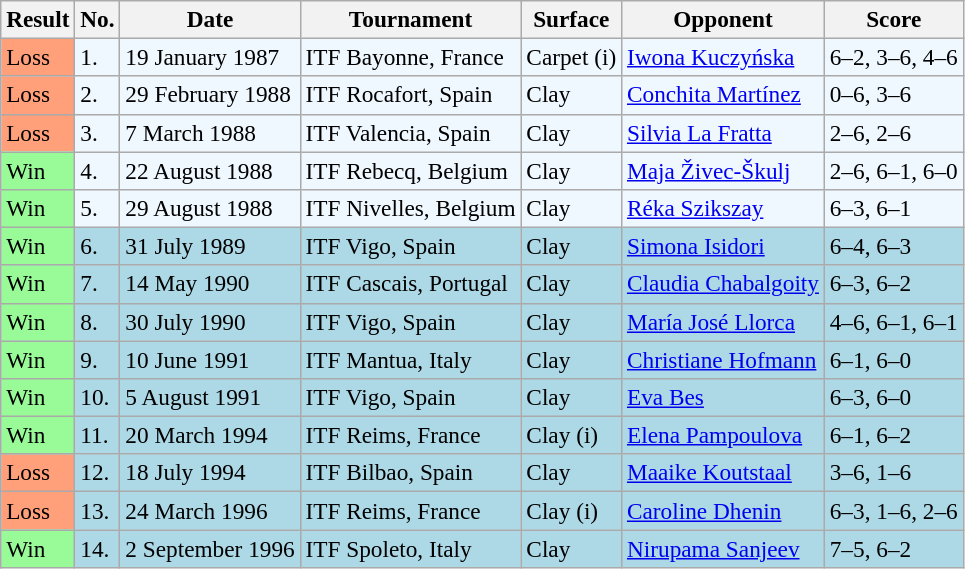<table class="sortable wikitable" style="font-size:97%">
<tr>
<th>Result</th>
<th>No.</th>
<th>Date</th>
<th>Tournament</th>
<th>Surface</th>
<th>Opponent</th>
<th class="unsortable">Score</th>
</tr>
<tr style="background:#f0f8ff;">
<td style="background:#ffa07a;">Loss</td>
<td>1.</td>
<td>19 January 1987</td>
<td>ITF Bayonne, France</td>
<td>Carpet (i)</td>
<td> <a href='#'>Iwona Kuczyńska</a></td>
<td>6–2, 3–6, 4–6</td>
</tr>
<tr style="background:#f0f8ff;">
<td style="background:#ffa07a;">Loss</td>
<td>2.</td>
<td>29 February 1988</td>
<td>ITF Rocafort, Spain</td>
<td>Clay</td>
<td> <a href='#'>Conchita Martínez</a></td>
<td>0–6, 3–6</td>
</tr>
<tr style="background:#f0f8ff;">
<td style="background:#ffa07a;">Loss</td>
<td>3.</td>
<td>7 March 1988</td>
<td>ITF Valencia, Spain</td>
<td>Clay</td>
<td> <a href='#'>Silvia La Fratta</a></td>
<td>2–6, 2–6</td>
</tr>
<tr style="background:#f0f8ff;">
<td style="background:#98fb98;">Win</td>
<td>4.</td>
<td>22 August 1988</td>
<td>ITF Rebecq, Belgium</td>
<td>Clay</td>
<td> <a href='#'>Maja Živec-Škulj</a></td>
<td>2–6, 6–1, 6–0</td>
</tr>
<tr style="background:#f0f8ff;">
<td style="background:#98fb98;">Win</td>
<td>5.</td>
<td>29 August 1988</td>
<td>ITF Nivelles, Belgium</td>
<td>Clay</td>
<td> <a href='#'>Réka Szikszay</a></td>
<td>6–3, 6–1</td>
</tr>
<tr style="background:lightblue;">
<td style="background:#98fb98;">Win</td>
<td>6.</td>
<td>31 July 1989</td>
<td>ITF Vigo, Spain</td>
<td>Clay</td>
<td> <a href='#'>Simona Isidori</a></td>
<td>6–4, 6–3</td>
</tr>
<tr style="background:lightblue;">
<td style="background:#98fb98;">Win</td>
<td>7.</td>
<td>14 May 1990</td>
<td>ITF Cascais, Portugal</td>
<td>Clay</td>
<td> <a href='#'>Claudia Chabalgoity</a></td>
<td>6–3, 6–2</td>
</tr>
<tr style="background:lightblue;">
<td style="background:#98fb98;">Win</td>
<td>8.</td>
<td>30 July 1990</td>
<td>ITF Vigo, Spain</td>
<td>Clay</td>
<td> <a href='#'>María José Llorca</a></td>
<td>4–6, 6–1, 6–1</td>
</tr>
<tr style="background:lightblue;">
<td style="background:#98fb98;">Win</td>
<td>9.</td>
<td>10 June 1991</td>
<td>ITF Mantua, Italy</td>
<td>Clay</td>
<td> <a href='#'>Christiane Hofmann</a></td>
<td>6–1, 6–0</td>
</tr>
<tr style="background:lightblue;">
<td style="background:#98fb98;">Win</td>
<td>10.</td>
<td>5 August 1991</td>
<td>ITF Vigo, Spain</td>
<td>Clay</td>
<td> <a href='#'>Eva Bes</a></td>
<td>6–3, 6–0</td>
</tr>
<tr style="background:lightblue;">
<td style="background:#98fb98;">Win</td>
<td>11.</td>
<td>20 March 1994</td>
<td>ITF Reims, France</td>
<td>Clay (i)</td>
<td> <a href='#'>Elena Pampoulova</a></td>
<td>6–1, 6–2</td>
</tr>
<tr style="background:lightblue;">
<td style="background:#ffa07a;">Loss</td>
<td>12.</td>
<td>18 July 1994</td>
<td>ITF Bilbao, Spain</td>
<td>Clay</td>
<td> <a href='#'>Maaike Koutstaal</a></td>
<td>3–6, 1–6</td>
</tr>
<tr style="background:lightblue;">
<td style="background:#ffa07a;">Loss</td>
<td>13.</td>
<td>24 March 1996</td>
<td>ITF Reims, France</td>
<td>Clay (i)</td>
<td> <a href='#'>Caroline Dhenin</a></td>
<td>6–3, 1–6, 2–6</td>
</tr>
<tr style="background:lightblue;">
<td style="background:#98fb98;">Win</td>
<td>14.</td>
<td>2 September 1996</td>
<td>ITF Spoleto, Italy</td>
<td>Clay</td>
<td> <a href='#'>Nirupama Sanjeev</a></td>
<td>7–5, 6–2</td>
</tr>
</table>
